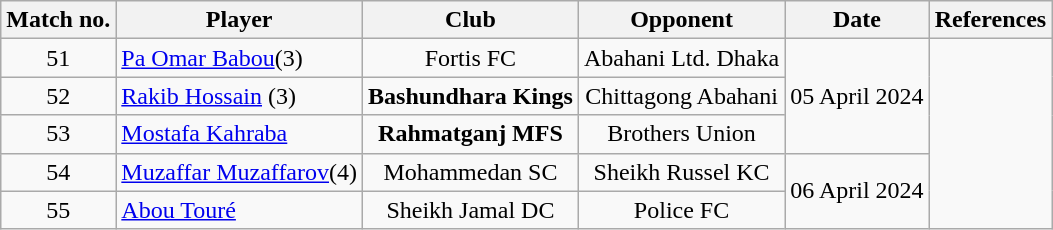<table class="wikitable" style="text-align:center">
<tr>
<th>Match no.</th>
<th>Player</th>
<th>Club</th>
<th>Opponent</th>
<th>Date</th>
<th><strong>References</strong></th>
</tr>
<tr>
<td>51</td>
<td align="left"> <a href='#'>Pa Omar Babou</a>(3)</td>
<td>Fortis FC</td>
<td>Abahani Ltd. Dhaka</td>
<td rowspan="3">05 April 2024</td>
<td rowspan="5"></td>
</tr>
<tr>
<td>52</td>
<td align="left"> <a href='#'>Rakib Hossain</a> (3)</td>
<td><strong>Bashundhara Kings</strong></td>
<td>Chittagong Abahani</td>
</tr>
<tr>
<td>53</td>
<td align="left"> <a href='#'>Mostafa Kahraba</a></td>
<td><strong>Rahmatganj MFS</strong></td>
<td>Brothers Union</td>
</tr>
<tr>
<td>54</td>
<td align="left"> <a href='#'>Muzaffar Muzaffarov</a>(4)</td>
<td>Mohammedan SC</td>
<td>Sheikh Russel KC</td>
<td rowspan="2">06 April 2024</td>
</tr>
<tr>
<td>55</td>
<td align="left"> <a href='#'>Abou Touré</a></td>
<td>Sheikh Jamal DC</td>
<td>Police FC</td>
</tr>
</table>
